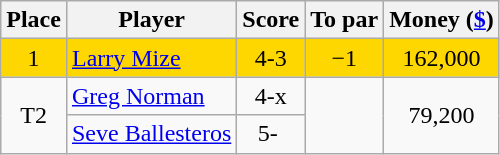<table class="wikitable">
<tr>
<th>Place</th>
<th>Player</th>
<th>Score</th>
<th>To par</th>
<th>Money (<a href='#'>$</a>)</th>
</tr>
<tr style="background:gold">
<td align=center>1</td>
<td> <a href='#'>Larry Mize</a></td>
<td align=center>4-3</td>
<td align=center>−1</td>
<td align=center>162,000</td>
</tr>
<tr>
<td align=center rowspan=2>T2</td>
<td> <a href='#'>Greg Norman</a></td>
<td align=center>4-x</td>
<td rowspan=2></td>
<td align=center rowspan=2>79,200</td>
</tr>
<tr>
<td> <a href='#'>Seve Ballesteros</a></td>
<td align=center>5- </td>
</tr>
</table>
